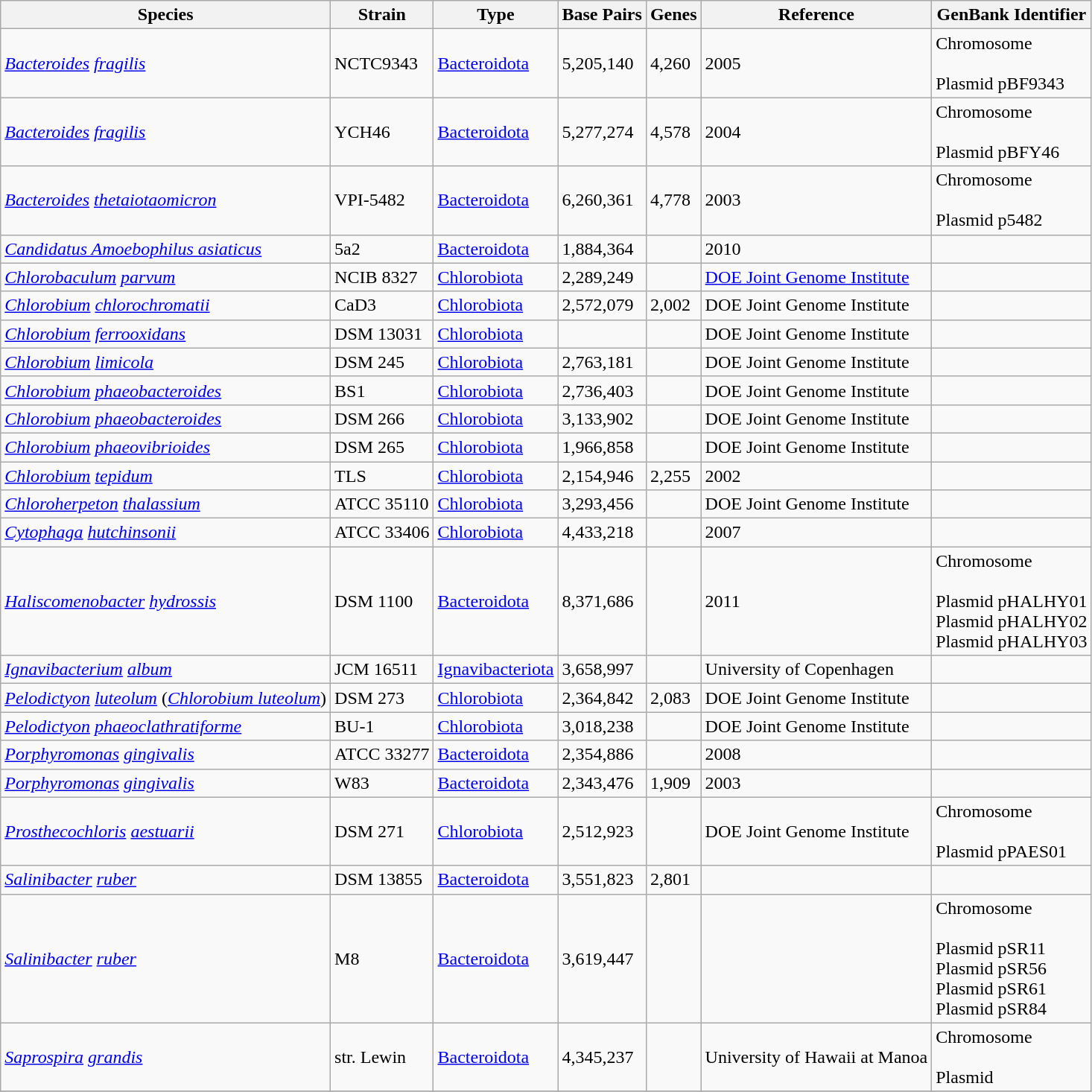<table class="wikitable sortable">
<tr>
<th>Species</th>
<th>Strain</th>
<th>Type</th>
<th>Base Pairs</th>
<th>Genes</th>
<th>Reference</th>
<th>GenBank Identifier</th>
</tr>
<tr>
<td><em><a href='#'>Bacteroides</a></em> <em><a href='#'>fragilis</a></em></td>
<td>NCTC9343</td>
<td><a href='#'>Bacteroidota</a></td>
<td>5,205,140</td>
<td>4,260</td>
<td>2005</td>
<td>Chromosome <br><br>Plasmid pBF9343 </td>
</tr>
<tr>
<td><em><a href='#'>Bacteroides</a></em> <em><a href='#'>fragilis</a></em></td>
<td>YCH46</td>
<td><a href='#'>Bacteroidota</a></td>
<td>5,277,274</td>
<td>4,578</td>
<td>2004</td>
<td>Chromosome <br><br>Plasmid pBFY46 </td>
</tr>
<tr>
<td><em><a href='#'>Bacteroides</a></em> <em><a href='#'>thetaiotaomicron</a></em></td>
<td>VPI-5482</td>
<td><a href='#'>Bacteroidota</a></td>
<td>6,260,361</td>
<td>4,778</td>
<td>2003</td>
<td>Chromosome <br><br>Plasmid p5482 </td>
</tr>
<tr>
<td><em><a href='#'>Candidatus Amoebophilus asiaticus</a></em></td>
<td>5a2</td>
<td><a href='#'>Bacteroidota</a></td>
<td>1,884,364</td>
<td></td>
<td>2010</td>
<td></td>
</tr>
<tr>
<td><em><a href='#'>Chlorobaculum</a></em> <em><a href='#'>parvum</a></em></td>
<td>NCIB 8327</td>
<td><a href='#'>Chlorobiota</a></td>
<td>2,289,249</td>
<td></td>
<td><a href='#'>DOE Joint Genome Institute</a></td>
<td></td>
</tr>
<tr>
<td><em><a href='#'>Chlorobium</a></em> <em><a href='#'>chlorochromatii</a></em></td>
<td>CaD3</td>
<td><a href='#'>Chlorobiota</a></td>
<td>2,572,079</td>
<td>2,002</td>
<td>DOE Joint Genome Institute</td>
<td></td>
</tr>
<tr>
<td><em><a href='#'>Chlorobium</a></em> <em><a href='#'>ferrooxidans</a></em></td>
<td>DSM 13031</td>
<td><a href='#'>Chlorobiota</a></td>
<td></td>
<td></td>
<td>DOE Joint Genome Institute</td>
<td></td>
</tr>
<tr>
<td><em><a href='#'>Chlorobium</a></em> <em><a href='#'>limicola</a></em></td>
<td>DSM 245</td>
<td><a href='#'>Chlorobiota</a></td>
<td>2,763,181</td>
<td></td>
<td>DOE Joint Genome Institute</td>
<td></td>
</tr>
<tr>
<td><em><a href='#'>Chlorobium</a></em> <em><a href='#'>phaeobacteroides</a></em></td>
<td>BS1</td>
<td><a href='#'>Chlorobiota</a></td>
<td>2,736,403</td>
<td></td>
<td>DOE Joint Genome Institute</td>
<td></td>
</tr>
<tr>
<td><em><a href='#'>Chlorobium</a></em> <em><a href='#'>phaeobacteroides</a></em></td>
<td>DSM 266</td>
<td><a href='#'>Chlorobiota</a></td>
<td>3,133,902</td>
<td></td>
<td>DOE Joint Genome Institute</td>
<td></td>
</tr>
<tr>
<td><em><a href='#'>Chlorobium</a></em> <em><a href='#'>phaeovibrioides</a></em></td>
<td>DSM 265</td>
<td><a href='#'>Chlorobiota</a></td>
<td>1,966,858</td>
<td></td>
<td>DOE Joint Genome Institute</td>
<td></td>
</tr>
<tr>
<td><em><a href='#'>Chlorobium</a></em> <em><a href='#'>tepidum</a></em></td>
<td>TLS</td>
<td><a href='#'>Chlorobiota</a></td>
<td>2,154,946</td>
<td>2,255</td>
<td>2002</td>
<td></td>
</tr>
<tr>
<td><em><a href='#'>Chloroherpeton</a></em> <em><a href='#'>thalassium</a></em></td>
<td>ATCC 35110</td>
<td><a href='#'>Chlorobiota</a></td>
<td>3,293,456</td>
<td></td>
<td>DOE Joint Genome Institute</td>
<td></td>
</tr>
<tr>
<td><em><a href='#'>Cytophaga</a></em> <em><a href='#'>hutchinsonii</a></em></td>
<td>ATCC 33406</td>
<td><a href='#'>Chlorobiota</a></td>
<td>4,433,218</td>
<td></td>
<td>2007</td>
<td></td>
</tr>
<tr>
<td><em><a href='#'>Haliscomenobacter</a></em> <em><a href='#'>hydrossis</a></em></td>
<td>DSM 1100</td>
<td><a href='#'>Bacteroidota</a></td>
<td>8,371,686</td>
<td></td>
<td>2011</td>
<td>Chromosome <br><br>Plasmid pHALHY01 <br>
Plasmid pHALHY02 <br>
Plasmid pHALHY03 </td>
</tr>
<tr>
<td><em><a href='#'>Ignavibacterium</a></em> <em><a href='#'>album</a></em></td>
<td>JCM 16511</td>
<td><a href='#'>Ignavibacteriota</a></td>
<td>3,658,997</td>
<td></td>
<td>University of Copenhagen</td>
<td></td>
</tr>
<tr>
<td><em><a href='#'>Pelodictyon</a></em> <em><a href='#'>luteolum</a></em> (<em><a href='#'>Chlorobium luteolum</a></em>)</td>
<td>DSM 273</td>
<td><a href='#'>Chlorobiota</a></td>
<td>2,364,842</td>
<td>2,083</td>
<td>DOE Joint Genome Institute</td>
<td></td>
</tr>
<tr>
<td><em><a href='#'>Pelodictyon</a></em> <em><a href='#'>phaeoclathratiforme</a></em></td>
<td>BU-1</td>
<td><a href='#'>Chlorobiota</a></td>
<td>3,018,238</td>
<td></td>
<td>DOE Joint Genome Institute</td>
<td></td>
</tr>
<tr>
<td><em><a href='#'>Porphyromonas</a></em> <em><a href='#'>gingivalis</a></em></td>
<td>ATCC 33277</td>
<td><a href='#'>Bacteroidota</a></td>
<td>2,354,886</td>
<td></td>
<td>2008</td>
<td></td>
</tr>
<tr>
<td><em><a href='#'>Porphyromonas</a></em> <em><a href='#'>gingivalis</a></em></td>
<td>W83</td>
<td><a href='#'>Bacteroidota</a></td>
<td>2,343,476</td>
<td>1,909</td>
<td>2003</td>
<td></td>
</tr>
<tr>
<td><em><a href='#'>Prosthecochloris</a></em> <em><a href='#'>aestuarii</a></em></td>
<td>DSM 271</td>
<td><a href='#'>Chlorobiota</a></td>
<td>2,512,923</td>
<td></td>
<td>DOE Joint Genome Institute</td>
<td>Chromosome <br><br>Plasmid pPAES01 </td>
</tr>
<tr>
<td><em><a href='#'>Salinibacter</a></em> <em><a href='#'>ruber</a></em></td>
<td>DSM 13855</td>
<td><a href='#'>Bacteroidota</a></td>
<td>3,551,823</td>
<td>2,801</td>
<td></td>
<td></td>
</tr>
<tr>
<td><em><a href='#'>Salinibacter</a></em> <em><a href='#'>ruber</a></em></td>
<td>M8</td>
<td><a href='#'>Bacteroidota</a></td>
<td>3,619,447</td>
<td></td>
<td></td>
<td>Chromosome <br><br>Plasmid pSR11 <br>
Plasmid pSR56 <br>
Plasmid pSR61 <br>
Plasmid pSR84 </td>
</tr>
<tr>
<td><em><a href='#'>Saprospira</a></em> <em><a href='#'>grandis</a></em></td>
<td>str. Lewin</td>
<td><a href='#'>Bacteroidota</a></td>
<td>4,345,237</td>
<td></td>
<td>University of Hawaii at Manoa</td>
<td>Chromosome <br><br>Plasmid </td>
</tr>
<tr>
</tr>
</table>
